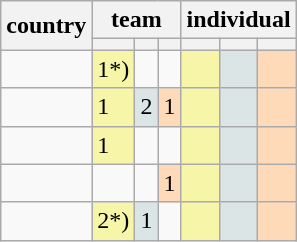<table class="wikitable">
<tr>
<th rowspan="2">country</th>
<th colspan="3">team</th>
<th colspan="3">individual</th>
</tr>
<tr>
<th bgcolor="gold"></th>
<th bgcolor="silver"></th>
<th bgcolor="#cc9966"></th>
<th bgcolor="gold"></th>
<th bgcolor="silver"></th>
<th bgcolor="#cc9966"></th>
</tr>
<tr>
<td></td>
<td bgcolor="#F7F6A8">1*)</td>
<td></td>
<td></td>
<td bgcolor="#F7F6A8"></td>
<td bgcolor="#DCE5E5"></td>
<td bgcolor="#FFDAB9"></td>
</tr>
<tr>
<td></td>
<td bgcolor="#F7F6A8">1</td>
<td bgcolor="#DCE5E5">2</td>
<td bgcolor="#FFDAB9">1</td>
<td bgcolor="#F7F6A8"></td>
<td bgcolor="#DCE5E5"></td>
<td bgcolor="#FFDAB9"></td>
</tr>
<tr>
<td></td>
<td bgcolor="#F7F6A8">1</td>
<td></td>
<td></td>
<td bgcolor="#F7F6A8"></td>
<td bgcolor="#DCE5E5"></td>
<td bgcolor="#FFDAB9"></td>
</tr>
<tr>
<td></td>
<td></td>
<td></td>
<td bgcolor="#FFDAB9">1</td>
<td bgcolor="#F7F6A8"></td>
<td bgcolor="#DCE5E5"></td>
<td bgcolor="#FFDAB9"></td>
</tr>
<tr>
<td></td>
<td bgcolor="#F7F6A8">2*)</td>
<td bgcolor="#DCE5E5">1</td>
<td></td>
<td bgcolor="#F7F6A8"></td>
<td bgcolor="#DCE5E5"></td>
<td bgcolor="#FFDAB9"></td>
</tr>
</table>
